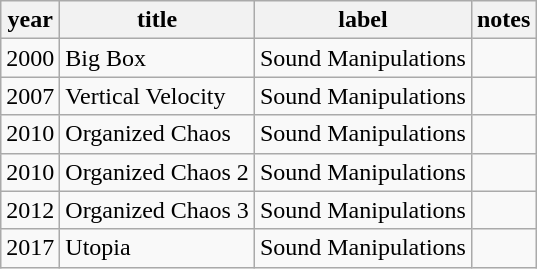<table class="wikitable">
<tr>
<th>year</th>
<th>title</th>
<th>label</th>
<th>notes</th>
</tr>
<tr>
<td>2000</td>
<td>Big Box</td>
<td>Sound Manipulations</td>
<td></td>
</tr>
<tr>
<td>2007</td>
<td>Vertical Velocity</td>
<td>Sound Manipulations</td>
<td></td>
</tr>
<tr>
<td>2010</td>
<td>Organized Chaos</td>
<td>Sound Manipulations</td>
<td></td>
</tr>
<tr>
<td>2010</td>
<td>Organized Chaos 2</td>
<td>Sound Manipulations</td>
<td></td>
</tr>
<tr>
<td>2012</td>
<td>Organized Chaos 3</td>
<td>Sound Manipulations</td>
<td></td>
</tr>
<tr>
<td>2017</td>
<td>Utopia</td>
<td>Sound Manipulations</td>
<td></td>
</tr>
</table>
